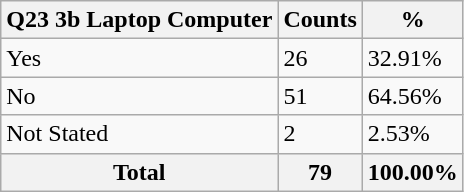<table class="wikitable sortable">
<tr>
<th>Q23 3b Laptop Computer</th>
<th>Counts</th>
<th>%</th>
</tr>
<tr>
<td>Yes</td>
<td>26</td>
<td>32.91%</td>
</tr>
<tr>
<td>No</td>
<td>51</td>
<td>64.56%</td>
</tr>
<tr>
<td>Not Stated</td>
<td>2</td>
<td>2.53%</td>
</tr>
<tr>
<th>Total</th>
<th>79</th>
<th>100.00%</th>
</tr>
</table>
